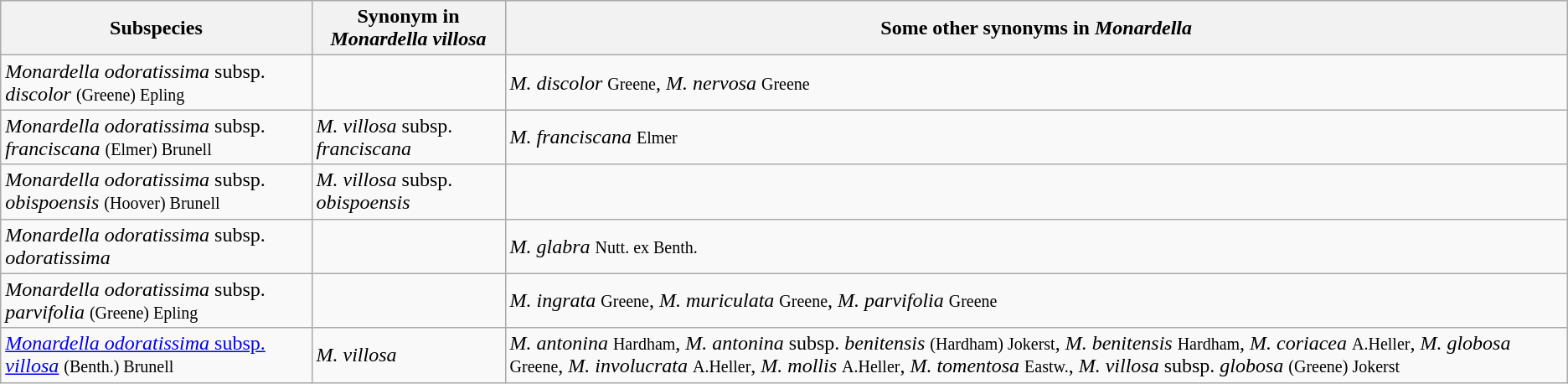<table class="wikitable">
<tr>
<th>Subspecies</th>
<th>Synonym in <em>Monardella villosa</em></th>
<th>Some other synonyms in <em>Monardella</em></th>
</tr>
<tr>
<td><em>Monardella odoratissima</em> subsp. <em>discolor</em> <small>(Greene) Epling</small></td>
<td></td>
<td><em>M. discolor</em> <small>Greene</small>, <em>M. nervosa</em> <small>Greene</small></td>
</tr>
<tr>
<td><em>Monardella odoratissima</em> subsp. <em>franciscana</em> <small>(Elmer) Brunell</small></td>
<td><em>M. villosa</em> subsp. <em>franciscana</em></td>
<td><em>M. franciscana</em> <small>Elmer</small></td>
</tr>
<tr>
<td><em>Monardella odoratissima</em> subsp. <em>obispoensis</em> <small>(Hoover) Brunell</small></td>
<td><em>M. villosa</em> subsp. <em>obispoensis</em></td>
</tr>
<tr>
<td><em>Monardella odoratissima</em> subsp. <em>odoratissima</em></td>
<td></td>
<td><em>M. glabra</em> <small>Nutt. ex Benth.</small></td>
</tr>
<tr>
<td><em>Monardella odoratissima</em> subsp. <em>parvifolia</em> <small>(Greene) Epling</small></td>
<td></td>
<td><em>M. ingrata</em> <small>Greene</small>, <em>M. muriculata</em> <small>Greene</small>, <em>M. parvifolia</em> <small>Greene</small></td>
</tr>
<tr>
<td><a href='#'><em>Monardella odoratissima</em> subsp. <em>villosa</em></a> <small>(Benth.) Brunell</small></td>
<td><em>M. villosa</em></td>
<td><em>M. antonina</em> <small>Hardham</small>, <em>M. antonina</em> subsp. <em>benitensis</em> <small>(Hardham) Jokerst</small>, <em>M. benitensis</em> <small>Hardham</small>, <em>M. coriacea</em> <small>A.Heller</small>, <em>M. globosa</em> <small>Greene</small>, <em>M. involucrata</em> <small>A.Heller</small>, <em>M. mollis</em> <small>A.Heller</small>, <em>M. tomentosa</em> <small>Eastw.</small>, <em>M. villosa</em> subsp. <em>globosa</em> <small>(Greene) Jokerst</small></td>
</tr>
</table>
